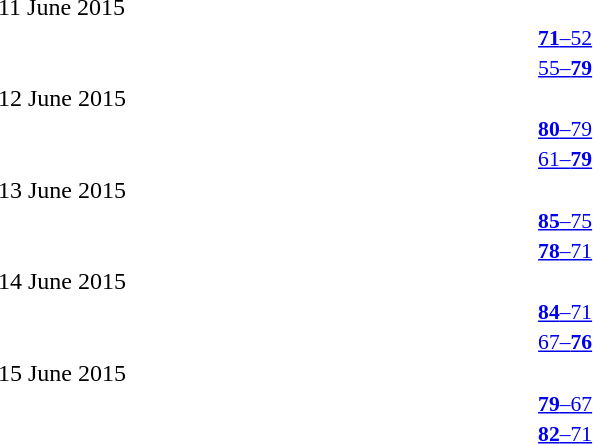<table style="width:100%;" cellspacing="1">
<tr>
<th width=25%></th>
<th width=2%></th>
<th width=6%></th>
<th width=2%></th>
<th width=25%></th>
</tr>
<tr>
<td>11 June 2015</td>
</tr>
<tr style=font-size:90%>
<td align=right><strong></strong></td>
<td></td>
<td align=center><a href='#'><strong>71</strong>–52</a></td>
<td></td>
<td><strong></strong></td>
<td></td>
</tr>
<tr style=font-size:90%>
<td align=right><strong></strong></td>
<td></td>
<td align=center><a href='#'>55–<strong>79</strong></a></td>
<td></td>
<td><strong></strong></td>
<td></td>
</tr>
<tr>
<td>12 June 2015</td>
</tr>
<tr style=font-size:90%>
<td align=right><strong></strong></td>
<td></td>
<td align=center><a href='#'><strong>80</strong>–79</a></td>
<td></td>
<td><strong></strong></td>
<td></td>
</tr>
<tr style=font-size:90%>
<td align=right><strong></strong></td>
<td></td>
<td align=center><a href='#'>61–<strong>79</strong></a></td>
<td></td>
<td><strong></strong></td>
<td></td>
</tr>
<tr>
<td>13 June 2015</td>
</tr>
<tr style=font-size:90%>
<td align=right><strong></strong></td>
<td></td>
<td align=center><a href='#'><strong>85</strong>–75</a></td>
<td></td>
<td><strong></strong></td>
<td></td>
</tr>
<tr style=font-size:90%>
<td align=right><strong></strong></td>
<td></td>
<td align=center><a href='#'><strong>78</strong>–71</a></td>
<td></td>
<td><strong></strong></td>
<td></td>
</tr>
<tr>
<td>14 June 2015</td>
</tr>
<tr style=font-size:90%>
<td align=right><strong></strong></td>
<td></td>
<td align=center><a href='#'><strong>84</strong>–71</a></td>
<td></td>
<td><strong></strong></td>
<td></td>
</tr>
<tr style=font-size:90%>
<td align=right><strong></strong></td>
<td></td>
<td align=center><a href='#'>67–<strong>76</strong></a></td>
<td></td>
<td><strong></strong></td>
<td></td>
</tr>
<tr>
<td>15 June 2015</td>
</tr>
<tr style=font-size:90%>
<td align=right><strong></strong></td>
<td></td>
<td align=center><a href='#'><strong>79</strong>–67</a></td>
<td></td>
<td><strong></strong></td>
<td></td>
</tr>
<tr style=font-size:90%>
<td align=right><strong></strong></td>
<td></td>
<td align=center><a href='#'><strong>82</strong>–71</a></td>
<td></td>
<td><strong></strong></td>
<td></td>
</tr>
</table>
